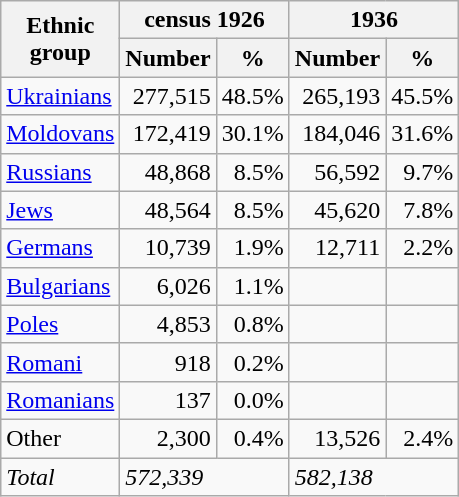<table class="wikitable">
<tr>
<th rowspan="2">Ethnic<br>group</th>
<th colspan="2">census 1926</th>
<th colspan="2">1936</th>
</tr>
<tr>
<th>Number</th>
<th>%</th>
<th>Number</th>
<th>%</th>
</tr>
<tr>
<td><a href='#'>Ukrainians</a></td>
<td align="right">277,515</td>
<td align="right">48.5%</td>
<td align="right">265,193</td>
<td align="right">45.5%</td>
</tr>
<tr>
<td><a href='#'>Moldovans</a></td>
<td align="right">172,419</td>
<td align="right">30.1%</td>
<td align="right">184,046</td>
<td align="right">31.6%</td>
</tr>
<tr>
<td><a href='#'>Russians</a></td>
<td align="right">48,868</td>
<td align="right">8.5%</td>
<td align="right">56,592</td>
<td align="right">9.7%</td>
</tr>
<tr>
<td><a href='#'>Jews</a></td>
<td align="right">48,564</td>
<td align="right">8.5%</td>
<td align="right">45,620</td>
<td align="right">7.8%</td>
</tr>
<tr>
<td><a href='#'>Germans</a></td>
<td align="right">10,739</td>
<td align="right">1.9%</td>
<td align="right">12,711</td>
<td align="right">2.2%</td>
</tr>
<tr>
<td><a href='#'>Bulgarians</a></td>
<td align="right">6,026</td>
<td align="right">1.1%</td>
<td align="right"></td>
<td align="right"></td>
</tr>
<tr>
<td><a href='#'>Poles</a></td>
<td align="right">4,853</td>
<td align="right">0.8%</td>
<td align="right"></td>
<td align="right"></td>
</tr>
<tr>
<td><a href='#'>Romani</a></td>
<td align="right">918</td>
<td align="right">0.2%</td>
<td align="right"></td>
<td align="right"></td>
</tr>
<tr>
<td><a href='#'>Romanians</a></td>
<td align="right">137</td>
<td align="right">0.0%</td>
<td align="right"></td>
<td align="right"></td>
</tr>
<tr>
<td>Other</td>
<td align="right">2,300</td>
<td align="right">0.4%</td>
<td align="right">13,526</td>
<td align="right">2.4%</td>
</tr>
<tr>
<td align="left"><em>Total</em></td>
<td colspan="2"><em>572,339</em></td>
<td colspan="2"><em>582,138</em></td>
</tr>
</table>
